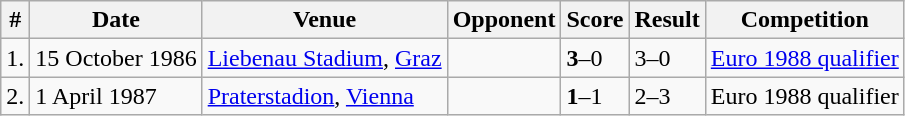<table class="wikitable">
<tr>
<th>#</th>
<th>Date</th>
<th>Venue</th>
<th>Opponent</th>
<th>Score</th>
<th>Result</th>
<th>Competition</th>
</tr>
<tr>
<td>1.</td>
<td>15 October 1986</td>
<td><a href='#'>Liebenau Stadium</a>, <a href='#'>Graz</a></td>
<td></td>
<td><strong>3</strong>–0</td>
<td>3–0</td>
<td><a href='#'>Euro 1988 qualifier</a></td>
</tr>
<tr>
<td>2.</td>
<td>1 April 1987</td>
<td><a href='#'>Praterstadion</a>, <a href='#'>Vienna</a></td>
<td></td>
<td><strong>1</strong>–1</td>
<td>2–3</td>
<td>Euro 1988 qualifier</td>
</tr>
</table>
